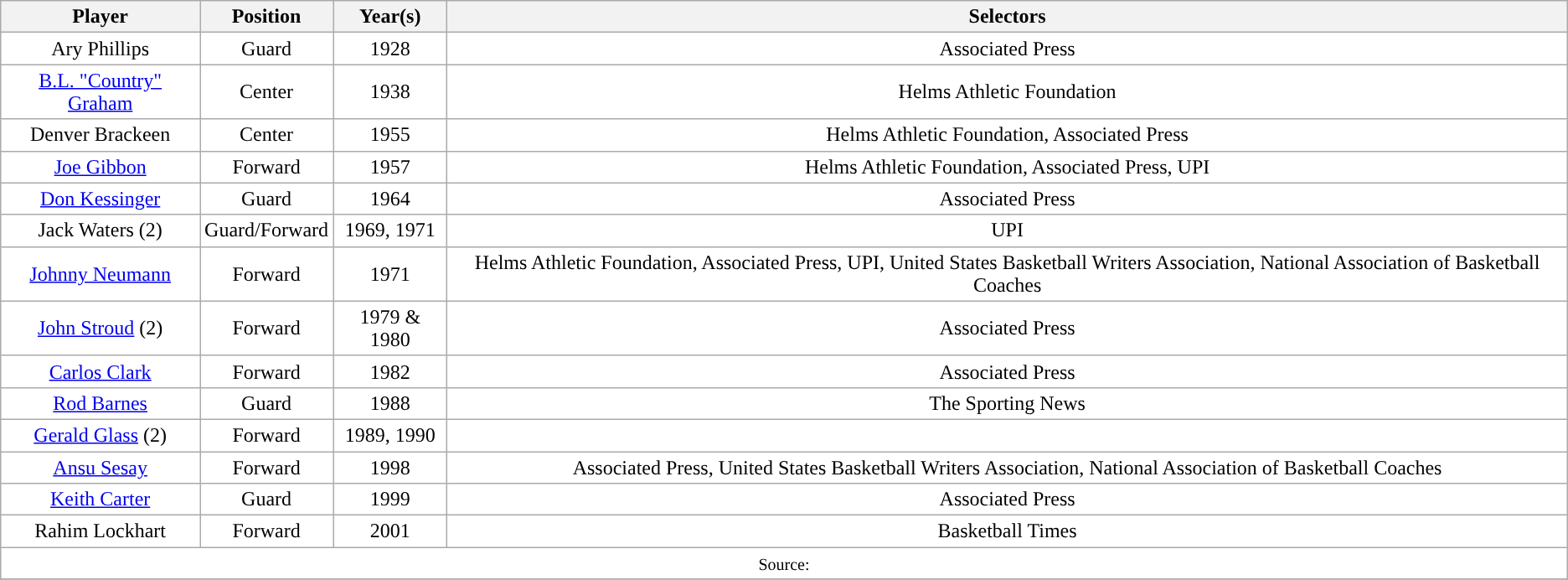<table class="wikitable" style="background:white; min-width:70%">
<tr>
<th>Player</th>
<th>Position</th>
<th>Year(s)</th>
<th>Selectors</th>
</tr>
<tr align="center">
<td>Ary Phillips</td>
<td>Guard</td>
<td>1928</td>
<td>Associated Press</td>
</tr>
<tr align="center">
<td><a href='#'>B.L. "Country" Graham</a></td>
<td>Center</td>
<td>1938</td>
<td>Helms Athletic Foundation</td>
</tr>
<tr align="center">
<td>Denver Brackeen</td>
<td>Center</td>
<td>1955</td>
<td>Helms Athletic Foundation, Associated Press</td>
</tr>
<tr align="center">
<td><a href='#'>Joe Gibbon</a></td>
<td>Forward</td>
<td>1957</td>
<td>Helms Athletic Foundation, Associated Press, UPI</td>
</tr>
<tr align="center">
<td><a href='#'>Don Kessinger</a></td>
<td>Guard</td>
<td>1964</td>
<td>Associated Press</td>
</tr>
<tr align="center">
<td>Jack Waters (2)</td>
<td>Guard/Forward</td>
<td>1969, 1971</td>
<td>UPI</td>
</tr>
<tr align="center">
<td><a href='#'>Johnny Neumann</a></td>
<td>Forward</td>
<td>1971</td>
<td>Helms Athletic Foundation, Associated Press, UPI, United States Basketball Writers Association, National Association of Basketball Coaches</td>
</tr>
<tr align="center">
<td><a href='#'>John Stroud</a> (2)</td>
<td>Forward</td>
<td>1979 & 1980</td>
<td>Associated Press</td>
</tr>
<tr align="center">
<td><a href='#'>Carlos Clark</a></td>
<td>Forward</td>
<td>1982</td>
<td>Associated Press</td>
</tr>
<tr align="center">
<td><a href='#'>Rod Barnes</a></td>
<td>Guard</td>
<td>1988</td>
<td>The Sporting News</td>
</tr>
<tr align="center">
<td><a href='#'>Gerald Glass</a> (2)</td>
<td>Forward</td>
<td>1989, 1990</td>
<td></td>
</tr>
<tr align="center">
<td><a href='#'>Ansu Sesay</a></td>
<td>Forward</td>
<td>1998</td>
<td>Associated Press, United States Basketball Writers Association, National Association of Basketball Coaches</td>
</tr>
<tr align="center">
<td><a href='#'>Keith Carter</a></td>
<td>Guard</td>
<td>1999</td>
<td>Associated Press</td>
</tr>
<tr align="center">
<td>Rahim Lockhart</td>
<td>Forward</td>
<td>2001</td>
<td>Basketball Times</td>
</tr>
<tr align="center">
<td colspan=4><small>Source:</small></td>
</tr>
<tr>
</tr>
</table>
